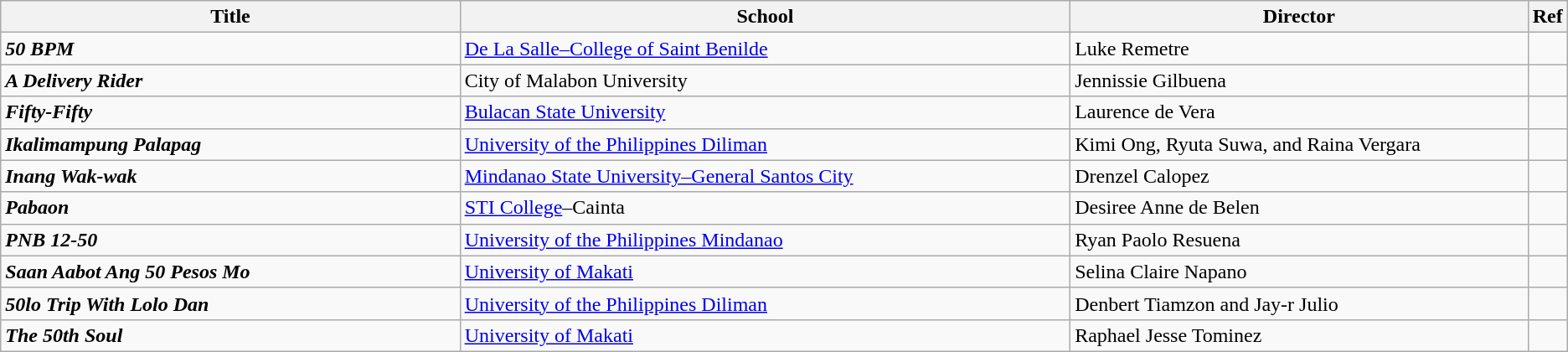<table class="wikitable">
<tr>
<th width=30%>Title</th>
<th width=40%>School</th>
<th width=30%>Director</th>
<th width=5%>Ref</th>
</tr>
<tr>
<td><strong><em>50 BPM</em></strong></td>
<td><a href='#'>De La Salle–College of Saint Benilde</a></td>
<td>Luke Remetre</td>
<td></td>
</tr>
<tr>
<td><strong><em>A Delivery Rider</em></strong></td>
<td>City of Malabon University</td>
<td>Jennissie Gilbuena</td>
<td></td>
</tr>
<tr>
<td><strong><em>Fifty-Fifty</em></strong></td>
<td><a href='#'>Bulacan State University</a></td>
<td>Laurence de Vera</td>
<td></td>
</tr>
<tr>
<td><strong><em>Ikalimampung Palapag</em></strong></td>
<td><a href='#'>University of the Philippines Diliman</a></td>
<td>Kimi Ong, Ryuta Suwa, and Raina Vergara</td>
<td></td>
</tr>
<tr>
<td><strong><em>Inang Wak-wak</em></strong></td>
<td><a href='#'>Mindanao State University–General Santos City</a></td>
<td>Drenzel Calopez</td>
<td></td>
</tr>
<tr>
<td><strong><em>Pabaon</em></strong></td>
<td><a href='#'>STI College</a>–Cainta</td>
<td>Desiree Anne de Belen</td>
<td></td>
</tr>
<tr>
<td><strong><em>PNB 12-50</em></strong></td>
<td><a href='#'>University of the Philippines Mindanao</a></td>
<td>Ryan Paolo Resuena</td>
<td></td>
</tr>
<tr>
<td><strong><em>Saan Aabot Ang 50 Pesos Mo</em></strong></td>
<td><a href='#'>University of Makati</a></td>
<td>Selina Claire Napano</td>
<td></td>
</tr>
<tr>
<td><strong><em>50lo Trip With Lolo Dan</em></strong></td>
<td><a href='#'>University of the Philippines Diliman</a></td>
<td>Denbert Tiamzon and Jay-r Julio</td>
<td></td>
</tr>
<tr>
<td><strong><em>The 50th Soul</em></strong></td>
<td><a href='#'>University of Makati</a></td>
<td>Raphael Jesse Tominez</td>
<td></td>
</tr>
</table>
